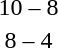<table style="text-align:center">
<tr>
<th width=200></th>
<th width=100></th>
<th width=200></th>
</tr>
<tr>
<td align=right><strong></strong></td>
<td>10 – 8</td>
<td align=left></td>
</tr>
<tr>
<td align=right><strong></strong></td>
<td>8 – 4</td>
<td align=left></td>
</tr>
</table>
